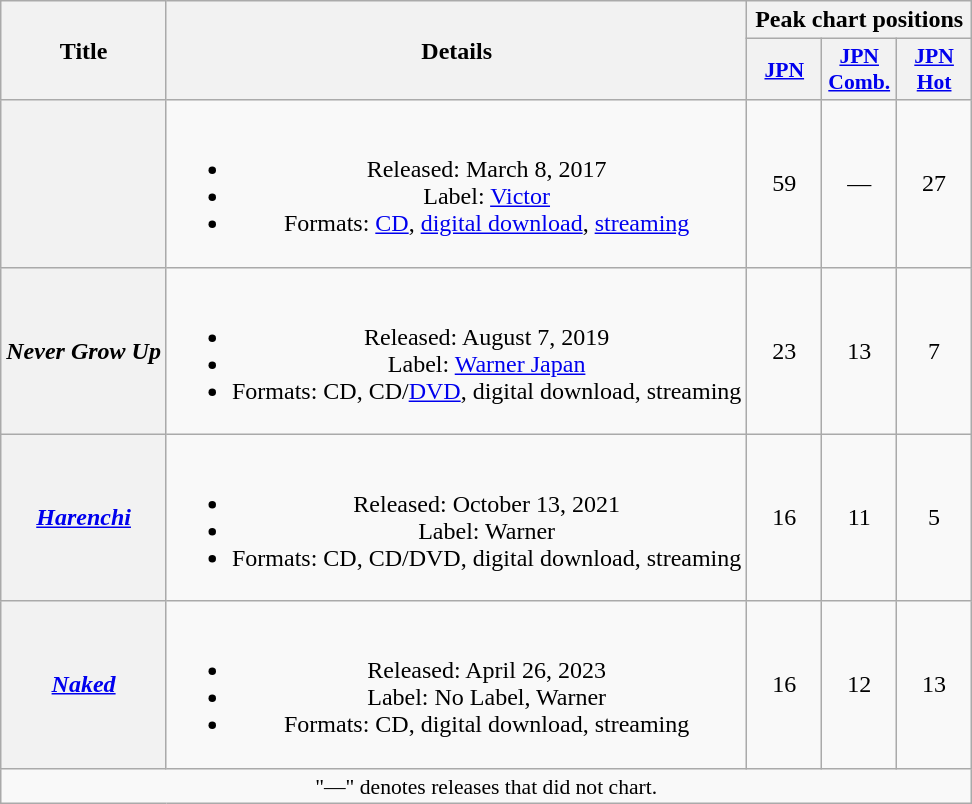<table class="wikitable plainrowheaders" style="text-align:center;">
<tr>
<th scope="col" rowspan="2">Title</th>
<th scope="col" rowspan="2">Details</th>
<th scope="col" colspan="3">Peak chart positions</th>
</tr>
<tr>
<th scope="col" style="width:3em;font-size:90%;"><a href='#'>JPN</a><br></th>
<th scope="col" style="width:3em;font-size:90%;"><a href='#'>JPN<br>Comb.</a><br></th>
<th scope="col" style="width:3em;font-size:90%;"><a href='#'>JPN<br>Hot</a><br></th>
</tr>
<tr>
<th scope="row"></th>
<td><br><ul><li>Released: March 8, 2017</li><li>Label: <a href='#'>Victor</a></li><li>Formats: <a href='#'>CD</a>, <a href='#'>digital download</a>, <a href='#'>streaming</a></li></ul></td>
<td>59</td>
<td>—</td>
<td>27</td>
</tr>
<tr>
<th scope="row"><em>Never Grow Up</em></th>
<td><br><ul><li>Released: August 7, 2019</li><li>Label: <a href='#'>Warner Japan</a></li><li>Formats: CD, CD/<a href='#'>DVD</a>, digital download, streaming</li></ul></td>
<td>23</td>
<td>13</td>
<td>7</td>
</tr>
<tr>
<th scope="row"><em><a href='#'>Harenchi</a></em></th>
<td><br><ul><li>Released: October 13, 2021</li><li>Label: Warner</li><li>Formats: CD, CD/DVD, digital download, streaming</li></ul></td>
<td>16</td>
<td>11</td>
<td>5</td>
</tr>
<tr>
<th scope="row"><em><a href='#'>Naked</a></em></th>
<td><br><ul><li>Released: April 26, 2023</li><li>Label: No Label, Warner</li><li>Formats: CD, digital download, streaming</li></ul></td>
<td>16</td>
<td>12</td>
<td>13</td>
</tr>
<tr>
<td colspan="16" style="font-size:90%">"—" denotes releases that did not chart.</td>
</tr>
</table>
